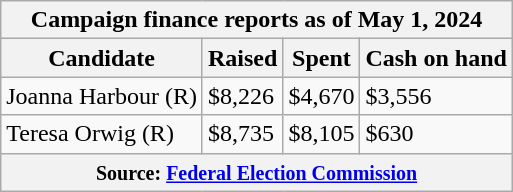<table class="wikitable sortable">
<tr>
<th colspan=4>Campaign finance reports as of May 1, 2024</th>
</tr>
<tr style="text-align:center;">
<th>Candidate</th>
<th>Raised</th>
<th>Spent</th>
<th>Cash on hand</th>
</tr>
<tr>
<td>Joanna Harbour (R)</td>
<td>$8,226</td>
<td>$4,670</td>
<td>$3,556</td>
</tr>
<tr>
<td>Teresa Orwig (R)</td>
<td>$8,735</td>
<td>$8,105</td>
<td>$630</td>
</tr>
<tr>
<th colspan="4"><small>Source: <a href='#'>Federal Election Commission</a></small></th>
</tr>
</table>
